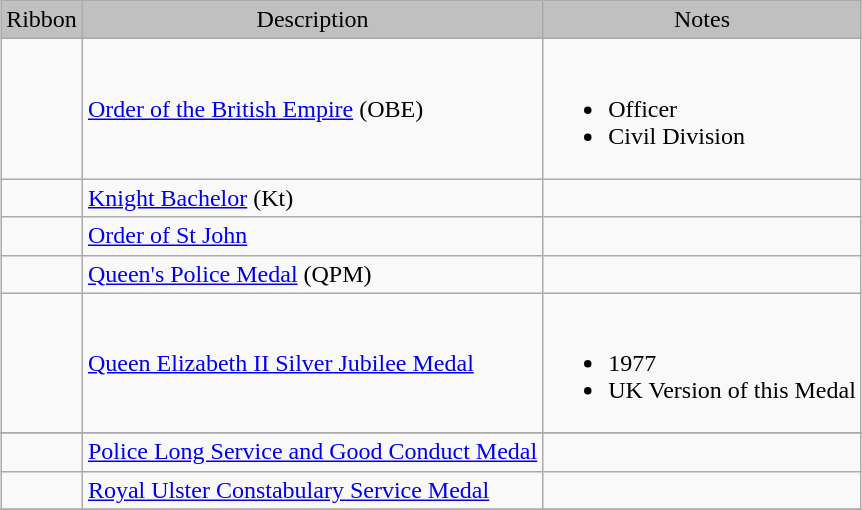<table class="wikitable" style="margin:1em auto;">
<tr style="background:silver;" align="center">
<td>Ribbon</td>
<td>Description</td>
<td>Notes</td>
</tr>
<tr>
<td></td>
<td><a href='#'>Order of the British Empire</a> (OBE)</td>
<td><br><ul><li>Officer</li><li>Civil Division</li></ul></td>
</tr>
<tr>
<td></td>
<td><a href='#'>Knight Bachelor</a> (Kt)</td>
<td></td>
</tr>
<tr>
<td></td>
<td><a href='#'>Order of St John</a></td>
<td></td>
</tr>
<tr>
<td></td>
<td><a href='#'>Queen's Police Medal</a> (QPM)</td>
<td></td>
</tr>
<tr>
<td></td>
<td><a href='#'>Queen Elizabeth II Silver Jubilee Medal</a></td>
<td><br><ul><li>1977</li><li>UK Version of this Medal</li></ul></td>
</tr>
<tr>
</tr>
<tr>
<td></td>
<td><a href='#'>Police Long Service and Good Conduct Medal</a></td>
<td></td>
</tr>
<tr>
<td></td>
<td><a href='#'>Royal Ulster Constabulary Service Medal</a></td>
<td></td>
</tr>
<tr>
</tr>
</table>
